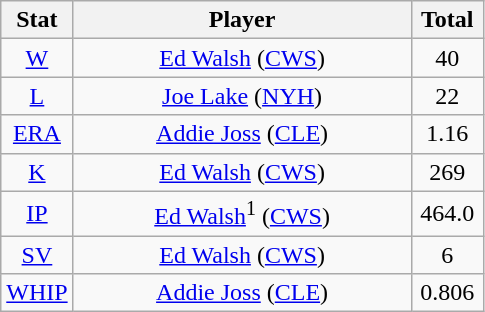<table class="wikitable" style="text-align:center;">
<tr>
<th style="width:15%;">Stat</th>
<th>Player</th>
<th style="width:15%;">Total</th>
</tr>
<tr>
<td><a href='#'>W</a></td>
<td><a href='#'>Ed Walsh</a> (<a href='#'>CWS</a>)</td>
<td>40</td>
</tr>
<tr>
<td><a href='#'>L</a></td>
<td><a href='#'>Joe Lake</a> (<a href='#'>NYH</a>)</td>
<td>22</td>
</tr>
<tr>
<td><a href='#'>ERA</a></td>
<td><a href='#'>Addie Joss</a> (<a href='#'>CLE</a>)</td>
<td>1.16</td>
</tr>
<tr>
<td><a href='#'>K</a></td>
<td><a href='#'>Ed Walsh</a> (<a href='#'>CWS</a>)</td>
<td>269</td>
</tr>
<tr>
<td><a href='#'>IP</a></td>
<td><a href='#'>Ed Walsh</a><sup>1</sup> (<a href='#'>CWS</a>)</td>
<td>464.0</td>
</tr>
<tr>
<td><a href='#'>SV</a></td>
<td><a href='#'>Ed Walsh</a> (<a href='#'>CWS</a>)</td>
<td>6</td>
</tr>
<tr>
<td><a href='#'>WHIP</a></td>
<td><a href='#'>Addie Joss</a> (<a href='#'>CLE</a>)</td>
<td>0.806</td>
</tr>
</table>
